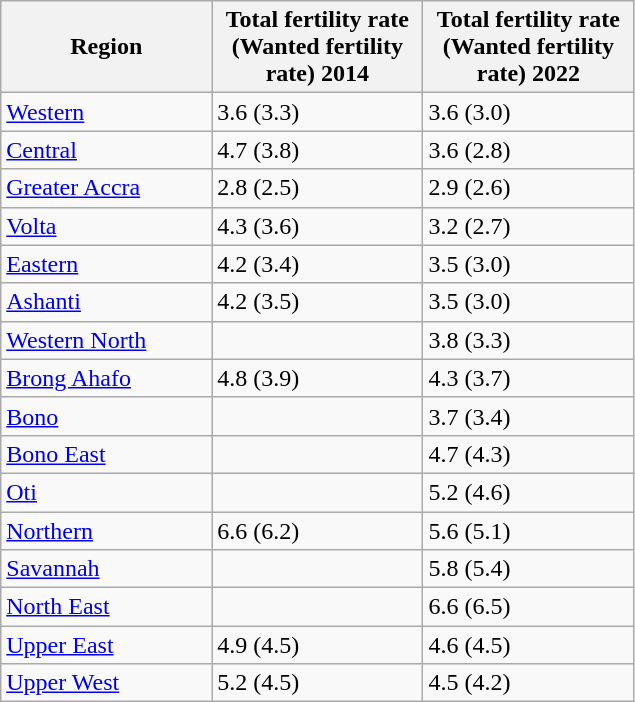<table class="wikitable sortable">
<tr>
<th style="width:100pt;">Region</th>
<th style="width:100pt;">Total fertility rate (Wanted fertility rate) 2014</th>
<th style="width:100pt;">Total fertility rate (Wanted fertility rate) 2022</th>
</tr>
<tr>
<td><a href='#'>Western</a></td>
<td>3.6 (3.3)</td>
<td>3.6 (3.0)</td>
</tr>
<tr>
<td><a href='#'>Central</a></td>
<td>4.7 (3.8)</td>
<td>3.6 (2.8)</td>
</tr>
<tr>
<td><a href='#'>Greater Accra</a></td>
<td>2.8 (2.5)</td>
<td>2.9 (2.6)</td>
</tr>
<tr>
<td><a href='#'>Volta</a></td>
<td>4.3 (3.6)</td>
<td>3.2 (2.7)</td>
</tr>
<tr>
<td><a href='#'>Eastern</a></td>
<td>4.2 (3.4)</td>
<td>3.5 (3.0)</td>
</tr>
<tr>
<td><a href='#'>Ashanti</a></td>
<td>4.2 (3.5)</td>
<td>3.5 (3.0)</td>
</tr>
<tr>
<td><a href='#'>Western North</a></td>
<td></td>
<td>3.8 (3.3)</td>
</tr>
<tr>
<td><a href='#'>Brong Ahafo</a></td>
<td>4.8 (3.9)</td>
<td>4.3 (3.7)</td>
</tr>
<tr>
<td><a href='#'>Bono</a></td>
<td></td>
<td>3.7 (3.4)</td>
</tr>
<tr>
<td><a href='#'>Bono East</a></td>
<td></td>
<td>4.7 (4.3)</td>
</tr>
<tr>
<td><a href='#'>Oti</a></td>
<td></td>
<td>5.2 (4.6)</td>
</tr>
<tr>
<td><a href='#'>Northern</a></td>
<td>6.6 (6.2)</td>
<td>5.6 (5.1)</td>
</tr>
<tr>
<td><a href='#'>Savannah</a></td>
<td></td>
<td>5.8 (5.4)</td>
</tr>
<tr>
<td><a href='#'>North East</a></td>
<td></td>
<td>6.6 (6.5)</td>
</tr>
<tr>
<td><a href='#'>Upper East</a></td>
<td>4.9 (4.5)</td>
<td>4.6 (4.5)</td>
</tr>
<tr>
<td><a href='#'>Upper West</a></td>
<td>5.2 (4.5)</td>
<td>4.5 (4.2)</td>
</tr>
</table>
